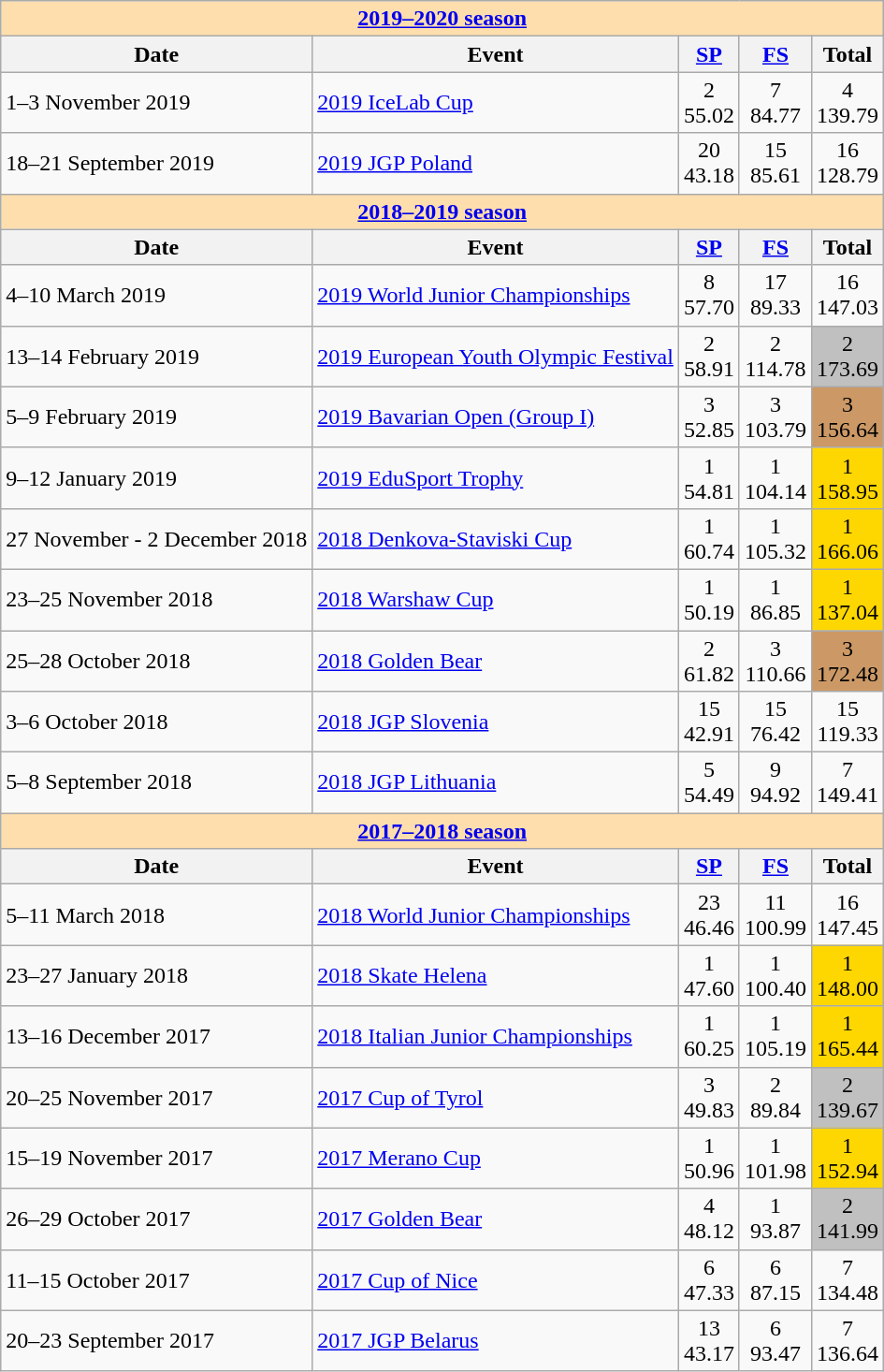<table class="wikitable">
<tr>
<td style="background-color: #ffdead; " colspan=5 align=center><a href='#'><strong>2019–2020 season</strong></a></td>
</tr>
<tr>
<th>Date</th>
<th>Event</th>
<th><a href='#'>SP</a></th>
<th><a href='#'>FS</a></th>
<th>Total</th>
</tr>
<tr>
<td>1–3 November 2019</td>
<td><a href='#'>2019 IceLab Cup</a></td>
<td align=center>2 <br> 55.02</td>
<td align=center>7 <br> 84.77</td>
<td align=center>4 <br> 139.79</td>
</tr>
<tr>
<td>18–21 September 2019</td>
<td><a href='#'>2019 JGP Poland</a></td>
<td align=center>20 <br> 43.18</td>
<td align=center>15 <br> 85.61</td>
<td align=center>16 <br> 128.79</td>
</tr>
<tr>
<td style="background-color: #ffdead; " colspan=5 align=center><a href='#'><strong>2018–2019 season</strong></a></td>
</tr>
<tr>
<th>Date</th>
<th>Event</th>
<th><a href='#'>SP</a></th>
<th><a href='#'>FS</a></th>
<th>Total</th>
</tr>
<tr>
<td>4–10 March 2019</td>
<td><a href='#'>2019 World Junior Championships</a></td>
<td align=center>8 <br> 57.70</td>
<td align=center>17 <br> 89.33</td>
<td align=center>16 <br> 147.03</td>
</tr>
<tr>
<td>13–14 February 2019</td>
<td><a href='#'>	2019 European Youth Olympic Festival</a></td>
<td align=center>2 <br> 58.91</td>
<td align=center>2 <br> 114.78</td>
<td align=center bgcolor=silver>2 <br> 173.69</td>
</tr>
<tr>
<td>5–9 February 2019</td>
<td><a href='#'>2019 Bavarian Open (Group I)</a></td>
<td align=center>3 <br> 52.85</td>
<td align=center>3 <br> 103.79</td>
<td align=center bgcolor=cc9966>3 <br> 156.64</td>
</tr>
<tr>
<td>9–12 January 2019</td>
<td><a href='#'>2019 EduSport Trophy</a></td>
<td align=center>1 <br> 54.81</td>
<td align=center>1 <br> 104.14</td>
<td align=center bgcolor=gold>1 <br> 158.95</td>
</tr>
<tr>
<td>27 November - 2 December 2018</td>
<td><a href='#'>2018 Denkova-Staviski Cup</a></td>
<td align=center>1 <br> 60.74</td>
<td align=center>1 <br> 105.32</td>
<td align=center bgcolor=gold>1 <br> 166.06</td>
</tr>
<tr>
<td>23–25 November 2018</td>
<td><a href='#'>2018 Warshaw Cup</a></td>
<td align=center>1 <br> 50.19</td>
<td align=center>1 <br> 86.85</td>
<td align=center bgcolor=gold>1 <br> 137.04</td>
</tr>
<tr>
<td>25–28 October 2018</td>
<td><a href='#'>2018 Golden Bear</a></td>
<td align=center>2 <br> 61.82</td>
<td align=center>3 <br> 110.66</td>
<td align=center bgcolor=cc9966>3 <br> 172.48</td>
</tr>
<tr>
<td>3–6 October 2018</td>
<td><a href='#'>2018 JGP Slovenia</a></td>
<td align=center>15 <br> 42.91</td>
<td align=center>15 <br> 76.42</td>
<td align=center>15 <br> 119.33</td>
</tr>
<tr>
<td>5–8 September 2018</td>
<td><a href='#'>2018 JGP Lithuania</a></td>
<td align=center>5 <br> 54.49</td>
<td align=center>9 <br> 94.92</td>
<td align=center>7 <br> 149.41</td>
</tr>
<tr>
<td style="background-color: #ffdead; " colspan=5 align=center><a href='#'><strong>2017–2018 season</strong></a></td>
</tr>
<tr>
<th>Date</th>
<th>Event</th>
<th><a href='#'>SP</a></th>
<th><a href='#'>FS</a></th>
<th>Total</th>
</tr>
<tr>
<td>5–11 March 2018</td>
<td><a href='#'>2018 World Junior Championships</a></td>
<td align=center>23 <br> 46.46</td>
<td align=center>11 <br> 100.99</td>
<td align=center>16 <br> 147.45</td>
</tr>
<tr>
<td>23–27 January 2018</td>
<td><a href='#'>2018 Skate Helena</a></td>
<td align=center>1 <br> 47.60</td>
<td align=center>1 <br> 100.40</td>
<td align=center bgcolor=gold>1 <br> 148.00</td>
</tr>
<tr>
<td>13–16 December 2017</td>
<td><a href='#'>2018 Italian Junior Championships</a></td>
<td align=center>1 <br> 60.25</td>
<td align=center>1 <br> 105.19</td>
<td align=center bgcolor=gold>1 <br> 165.44</td>
</tr>
<tr>
<td>20–25 November 2017</td>
<td><a href='#'>2017 Cup of Tyrol</a></td>
<td align=center>3 <br> 49.83</td>
<td align=center>2 <br> 89.84</td>
<td align=center bgcolor=silver>2 <br> 139.67</td>
</tr>
<tr>
<td>15–19 November 2017</td>
<td><a href='#'>2017 Merano Cup</a></td>
<td align=center>1 <br> 50.96</td>
<td align=center>1 <br> 101.98</td>
<td align=center bgcolor=gold>1 <br> 152.94</td>
</tr>
<tr>
<td>26–29 October 2017</td>
<td><a href='#'>2017 Golden Bear</a></td>
<td align=center>4 <br> 48.12</td>
<td align=center>1 <br> 93.87</td>
<td align=center bgcolor=silver>2 <br> 141.99</td>
</tr>
<tr>
<td>11–15 October 2017</td>
<td><a href='#'>2017 Cup of Nice</a></td>
<td align=center>6 <br> 47.33</td>
<td align=center>6 <br> 87.15</td>
<td align=center>7 <br> 134.48</td>
</tr>
<tr>
<td>20–23 September 2017</td>
<td><a href='#'>2017 JGP Belarus</a></td>
<td align=center>13 <br> 43.17</td>
<td align=center>6 <br> 93.47</td>
<td align=center>7 <br> 136.64</td>
</tr>
</table>
